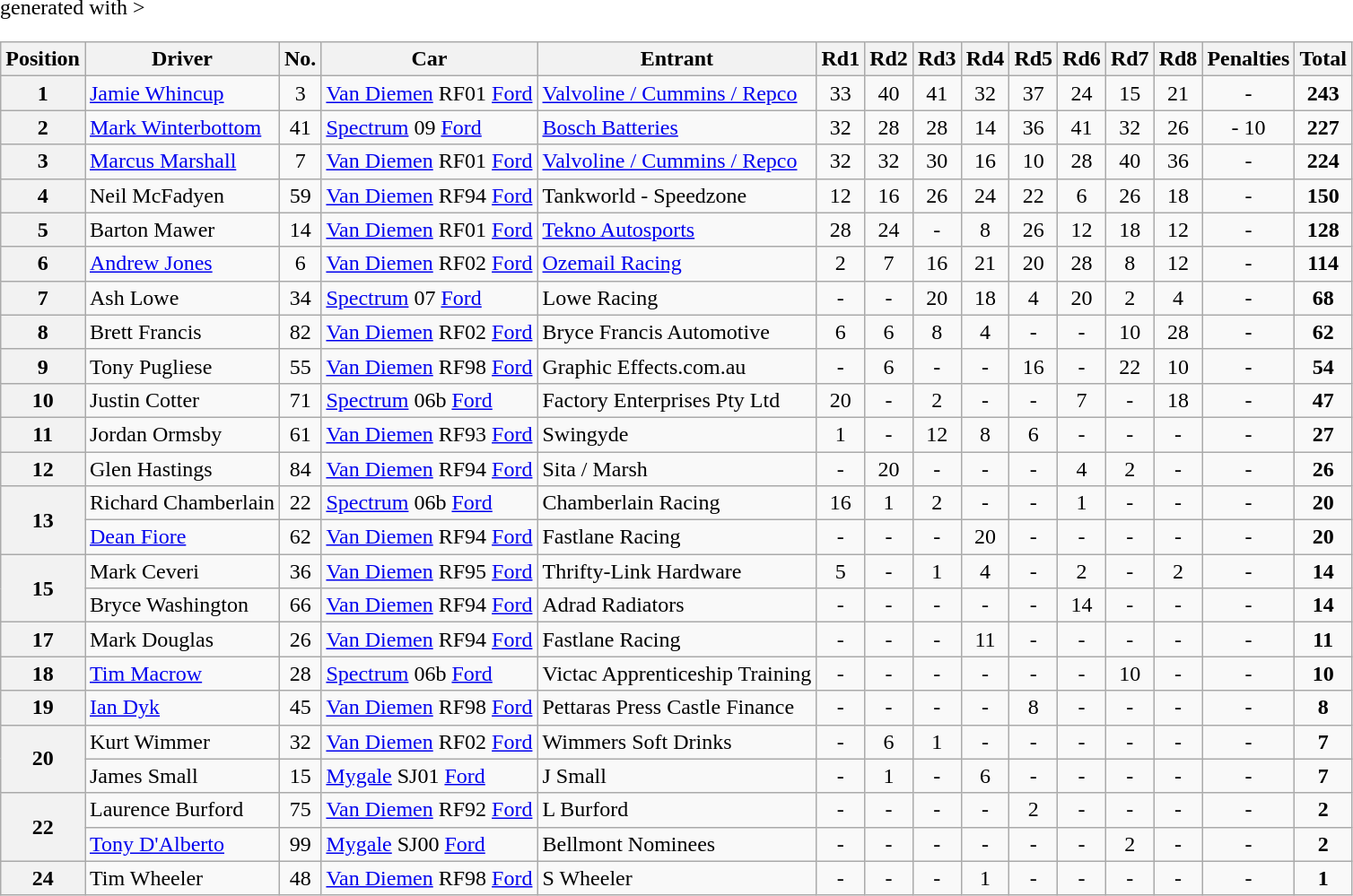<table class="wikitable" <hiddentext>generated with >
<tr style="font-weight:bold">
<th>Position</th>
<th>Driver</th>
<th>No.</th>
<th>Car</th>
<th>Entrant</th>
<th>Rd1</th>
<th>Rd2</th>
<th>Rd3</th>
<th>Rd4</th>
<th>Rd5</th>
<th>Rd6</th>
<th>Rd7</th>
<th>Rd8</th>
<th>Penalties</th>
<th>Total</th>
</tr>
<tr>
<th>1</th>
<td><a href='#'>Jamie Whincup</a></td>
<td align="center">3</td>
<td><a href='#'>Van Diemen</a> RF01 <a href='#'>Ford</a></td>
<td><a href='#'>Valvoline / Cummins / Repco</a></td>
<td align="center">33</td>
<td align="center">40</td>
<td align="center">41</td>
<td align="center">32</td>
<td align="center">37</td>
<td align="center">24</td>
<td align="center">15</td>
<td align="center">21</td>
<td align="center">-</td>
<td align="center"><strong>243</strong></td>
</tr>
<tr>
<th>2</th>
<td><a href='#'>Mark Winterbottom</a></td>
<td align="center">41</td>
<td><a href='#'>Spectrum</a> 09 <a href='#'>Ford</a></td>
<td><a href='#'>Bosch Batteries</a></td>
<td align="center">32</td>
<td align="center">28</td>
<td align="center">28</td>
<td align="center">14</td>
<td align="center">36</td>
<td align="center">41</td>
<td align="center">32</td>
<td align="center">26</td>
<td align="center">- 10</td>
<td align="center"><strong>227</strong></td>
</tr>
<tr>
<th>3</th>
<td><a href='#'>Marcus Marshall</a></td>
<td align="center">7</td>
<td><a href='#'>Van Diemen</a> RF01 <a href='#'>Ford</a></td>
<td><a href='#'>Valvoline / Cummins / Repco</a></td>
<td align="center">32</td>
<td align="center">32</td>
<td align="center">30</td>
<td align="center">16</td>
<td align="center">10</td>
<td align="center">28</td>
<td align="center">40</td>
<td align="center">36</td>
<td align="center">-</td>
<td align="center"><strong>224</strong></td>
</tr>
<tr>
<th>4</th>
<td>Neil McFadyen</td>
<td align="center">59</td>
<td><a href='#'>Van Diemen</a> RF94 <a href='#'>Ford</a></td>
<td>Tankworld - Speedzone</td>
<td align="center">12</td>
<td align="center">16</td>
<td align="center">26</td>
<td align="center">24</td>
<td align="center">22</td>
<td align="center">6</td>
<td align="center">26</td>
<td align="center">18</td>
<td align="center">-</td>
<td align="center"><strong>150</strong></td>
</tr>
<tr>
<th>5</th>
<td>Barton Mawer</td>
<td align="center">14</td>
<td><a href='#'>Van Diemen</a> RF01 <a href='#'>Ford</a></td>
<td><a href='#'>Tekno Autosports</a></td>
<td align="center">28</td>
<td align="center">24</td>
<td align="center">-</td>
<td align="center">8</td>
<td align="center">26</td>
<td align="center">12</td>
<td align="center">18</td>
<td align="center">12</td>
<td align="center">-</td>
<td align="center"><strong>128</strong></td>
</tr>
<tr>
<th>6</th>
<td><a href='#'>Andrew Jones</a></td>
<td align="center">6</td>
<td><a href='#'>Van Diemen</a> RF02 <a href='#'>Ford</a></td>
<td><a href='#'>Ozemail Racing</a></td>
<td align="center">2</td>
<td align="center">7</td>
<td align="center">16</td>
<td align="center">21</td>
<td align="center">20</td>
<td align="center">28</td>
<td align="center">8</td>
<td align="center">12</td>
<td align="center">-</td>
<td align="center"><strong>114</strong></td>
</tr>
<tr>
<th>7</th>
<td>Ash Lowe</td>
<td align="center">34</td>
<td><a href='#'>Spectrum</a> 07 <a href='#'>Ford</a></td>
<td>Lowe Racing</td>
<td align="center">-</td>
<td align="center">-</td>
<td align="center">20</td>
<td align="center">18</td>
<td align="center">4</td>
<td align="center">20</td>
<td align="center">2</td>
<td align="center">4</td>
<td align="center">-</td>
<td align="center"><strong>68</strong></td>
</tr>
<tr>
<th>8</th>
<td>Brett Francis</td>
<td align="center">82</td>
<td><a href='#'>Van Diemen</a> RF02 <a href='#'>Ford</a></td>
<td>Bryce Francis Automotive</td>
<td align="center">6</td>
<td align="center">6</td>
<td align="center">8</td>
<td align="center">4</td>
<td align="center">-</td>
<td align="center">-</td>
<td align="center">10</td>
<td align="center">28</td>
<td align="center">-</td>
<td align="center"><strong>62</strong></td>
</tr>
<tr>
<th>9</th>
<td>Tony Pugliese</td>
<td align="center">55</td>
<td><a href='#'>Van Diemen</a> RF98 <a href='#'>Ford</a></td>
<td>Graphic Effects.com.au</td>
<td align="center">-</td>
<td align="center">6</td>
<td align="center">-</td>
<td align="center">-</td>
<td align="center">16</td>
<td align="center">-</td>
<td align="center">22</td>
<td align="center">10</td>
<td align="center">-</td>
<td align="center"><strong>54</strong></td>
</tr>
<tr>
<th>10</th>
<td>Justin Cotter</td>
<td align="center">71</td>
<td><a href='#'>Spectrum</a> 06b <a href='#'>Ford</a></td>
<td>Factory Enterprises Pty Ltd</td>
<td align="center">20</td>
<td align="center">-</td>
<td align="center">2</td>
<td align="center">-</td>
<td align="center">-</td>
<td align="center">7</td>
<td align="center">-</td>
<td align="center">18</td>
<td align="center">-</td>
<td align="center"><strong>47</strong></td>
</tr>
<tr>
<th>11</th>
<td>Jordan Ormsby</td>
<td align="center">61</td>
<td><a href='#'>Van Diemen</a> RF93 <a href='#'>Ford</a></td>
<td>Swingyde</td>
<td align="center">1</td>
<td align="center">-</td>
<td align="center">12</td>
<td align="center">8</td>
<td align="center">6</td>
<td align="center">-</td>
<td align="center">-</td>
<td align="center">-</td>
<td align="center">-</td>
<td align="center"><strong>27</strong></td>
</tr>
<tr>
<th>12</th>
<td>Glen Hastings</td>
<td align="center">84</td>
<td><a href='#'>Van Diemen</a> RF94 <a href='#'>Ford</a></td>
<td>Sita / Marsh</td>
<td align="center">-</td>
<td align="center">20</td>
<td align="center">-</td>
<td align="center">-</td>
<td align="center">-</td>
<td align="center">4</td>
<td align="center">2</td>
<td align="center">-</td>
<td align="center">-</td>
<td align="center"><strong>26</strong></td>
</tr>
<tr>
<th rowspan=2>13</th>
<td>Richard Chamberlain</td>
<td align="center">22</td>
<td><a href='#'>Spectrum</a> 06b <a href='#'>Ford</a></td>
<td>Chamberlain Racing</td>
<td align="center">16</td>
<td align="center">1</td>
<td align="center">2</td>
<td align="center">-</td>
<td align="center">-</td>
<td align="center">1</td>
<td align="center">-</td>
<td align="center">-</td>
<td align="center">-</td>
<td align="center"><strong>20</strong></td>
</tr>
<tr>
<td><a href='#'>Dean Fiore</a></td>
<td align="center">62</td>
<td><a href='#'>Van Diemen</a> RF94 <a href='#'>Ford</a></td>
<td>Fastlane Racing</td>
<td align="center">-</td>
<td align="center">-</td>
<td align="center">-</td>
<td align="center">20</td>
<td align="center">-</td>
<td align="center">-</td>
<td align="center">-</td>
<td align="center">-</td>
<td align="center">-</td>
<td align="center"><strong>20</strong></td>
</tr>
<tr>
<th rowspan=2>15</th>
<td>Mark Ceveri</td>
<td align="center">36</td>
<td><a href='#'>Van Diemen</a> RF95 <a href='#'>Ford</a></td>
<td>Thrifty-Link Hardware</td>
<td align="center">5</td>
<td align="center">-</td>
<td align="center">1</td>
<td align="center">4</td>
<td align="center">-</td>
<td align="center">2</td>
<td align="center">-</td>
<td align="center">2</td>
<td align="center">-</td>
<td align="center"><strong>14</strong></td>
</tr>
<tr>
<td>Bryce Washington</td>
<td align="center">66</td>
<td><a href='#'>Van Diemen</a> RF94 <a href='#'>Ford</a></td>
<td>Adrad Radiators</td>
<td align="center">-</td>
<td align="center">-</td>
<td align="center">-</td>
<td align="center">-</td>
<td align="center">-</td>
<td align="center">14</td>
<td align="center">-</td>
<td align="center">-</td>
<td align="center">-</td>
<td align="center"><strong>14</strong></td>
</tr>
<tr>
<th>17</th>
<td>Mark Douglas</td>
<td align="center">26</td>
<td><a href='#'>Van Diemen</a> RF94 <a href='#'>Ford</a></td>
<td>Fastlane Racing</td>
<td align="center">-</td>
<td align="center">-</td>
<td align="center">-</td>
<td align="center">11</td>
<td align="center">-</td>
<td align="center">-</td>
<td align="center">-</td>
<td align="center">-</td>
<td align="center">-</td>
<td align="center"><strong>11</strong></td>
</tr>
<tr>
<th>18</th>
<td><a href='#'>Tim Macrow</a></td>
<td align="center">28</td>
<td><a href='#'>Spectrum</a> 06b <a href='#'>Ford</a></td>
<td>Victac Apprenticeship Training</td>
<td align="center">-</td>
<td align="center">-</td>
<td align="center">-</td>
<td align="center">-</td>
<td align="center">-</td>
<td align="center">-</td>
<td align="center">10</td>
<td align="center">-</td>
<td align="center">-</td>
<td align="center"><strong>10</strong></td>
</tr>
<tr>
<th>19</th>
<td><a href='#'>Ian Dyk</a></td>
<td align="center">45</td>
<td><a href='#'>Van Diemen</a> RF98 <a href='#'>Ford</a></td>
<td>Pettaras Press Castle Finance</td>
<td align="center">-</td>
<td align="center">-</td>
<td align="center">-</td>
<td align="center">-</td>
<td align="center">8</td>
<td align="center">-</td>
<td align="center">-</td>
<td align="center">-</td>
<td align="center">-</td>
<td align="center"><strong>8</strong></td>
</tr>
<tr>
<th rowspan=2>20</th>
<td>Kurt Wimmer</td>
<td align="center">32</td>
<td><a href='#'>Van Diemen</a> RF02 <a href='#'>Ford</a></td>
<td>Wimmers Soft Drinks</td>
<td align="center">-</td>
<td align="center">6</td>
<td align="center">1</td>
<td align="center">-</td>
<td align="center">-</td>
<td align="center">-</td>
<td align="center">-</td>
<td align="center">-</td>
<td align="center">-</td>
<td align="center"><strong>7</strong></td>
</tr>
<tr>
<td>James Small</td>
<td align="center">15</td>
<td><a href='#'>Mygale</a> SJ01 <a href='#'>Ford</a></td>
<td>J Small</td>
<td align="center">-</td>
<td align="center">1</td>
<td align="center">-</td>
<td align="center">6</td>
<td align="center">-</td>
<td align="center">-</td>
<td align="center">-</td>
<td align="center">-</td>
<td align="center">-</td>
<td align="center"><strong>7</strong></td>
</tr>
<tr>
<th rowspan=2>22</th>
<td>Laurence Burford</td>
<td align="center">75</td>
<td><a href='#'>Van Diemen</a> RF92 <a href='#'>Ford</a></td>
<td>L Burford</td>
<td align="center">-</td>
<td align="center">-</td>
<td align="center">-</td>
<td align="center">-</td>
<td align="center">2</td>
<td align="center">-</td>
<td align="center">-</td>
<td align="center">-</td>
<td align="center">-</td>
<td align="center"><strong>2</strong></td>
</tr>
<tr>
<td><a href='#'>Tony D'Alberto</a></td>
<td align="center">99</td>
<td><a href='#'>Mygale</a> SJ00 <a href='#'>Ford</a></td>
<td>Bellmont Nominees</td>
<td align="center">-</td>
<td align="center">-</td>
<td align="center">-</td>
<td align="center">-</td>
<td align="center">-</td>
<td align="center">-</td>
<td align="center">2</td>
<td align="center">-</td>
<td align="center">-</td>
<td align="center"><strong>2</strong></td>
</tr>
<tr>
<th>24</th>
<td>Tim Wheeler</td>
<td align="center">48</td>
<td><a href='#'>Van Diemen</a> RF98 <a href='#'>Ford</a></td>
<td>S Wheeler</td>
<td align="center">-</td>
<td align="center">-</td>
<td align="center">-</td>
<td align="center">1</td>
<td align="center">-</td>
<td align="center">-</td>
<td align="center">-</td>
<td align="center">-</td>
<td align="center">-</td>
<td align="center"><strong>1</strong></td>
</tr>
</table>
